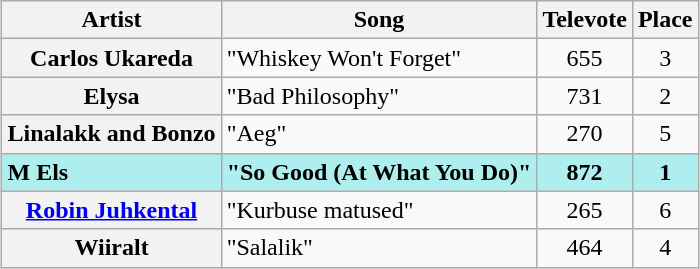<table class="sortable wikitable plainrowheaders" style="margin: 1em auto 1em auto; text-align:center;">
<tr>
<th scope="col">Artist</th>
<th scope="col">Song</th>
<th scope="col">Televote</th>
<th scope="col">Place</th>
</tr>
<tr>
<th align="left" scope="row">Carlos Ukareda</th>
<td align="left">"Whiskey Won't Forget"</td>
<td>655</td>
<td>3</td>
</tr>
<tr>
<th align="left" scope="row">Elysa</th>
<td align="left">"Bad Philosophy"</td>
<td>731</td>
<td>2</td>
</tr>
<tr>
<th align="left" scope="row">Linalakk and Bonzo</th>
<td align="left">"Aeg"</td>
<td>270</td>
<td>5</td>
</tr>
<tr style="font-weight:bold; background:paleturquoise;">
<th scope="row" style="text-align:left; font-weight:bold; background:paleturquoise;">M Els</th>
<td align="left">"So Good (At What You Do)"</td>
<td>872</td>
<td>1</td>
</tr>
<tr>
<th align="left" scope="row"><a href='#'>Robin Juhkental</a></th>
<td align="left">"Kurbuse matused"</td>
<td>265</td>
<td>6</td>
</tr>
<tr>
<th align="left" scope="row">Wiiralt</th>
<td align="left">"Salalik"</td>
<td>464</td>
<td>4</td>
</tr>
</table>
